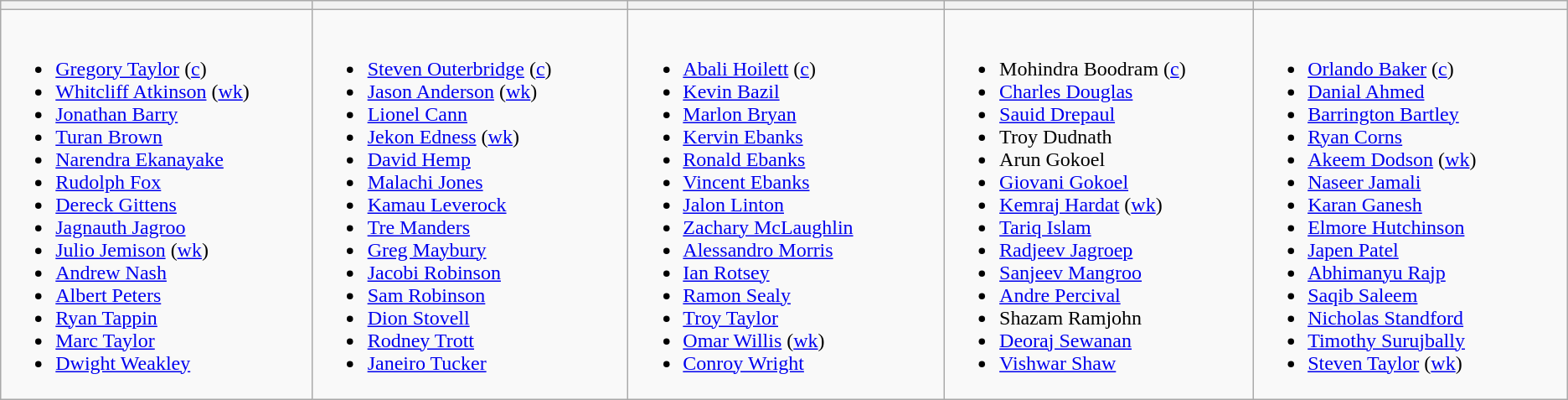<table class="wikitable">
<tr>
<th width=330></th>
<th width=330></th>
<th width=330></th>
<th width=330></th>
<th width=330></th>
</tr>
<tr>
<td valign=top><br><ul><li><a href='#'>Gregory Taylor</a> (<a href='#'>c</a>)</li><li><a href='#'>Whitcliff Atkinson</a> (<a href='#'>wk</a>)</li><li><a href='#'>Jonathan Barry</a></li><li><a href='#'>Turan Brown</a></li><li><a href='#'>Narendra Ekanayake</a></li><li><a href='#'>Rudolph Fox</a></li><li><a href='#'>Dereck Gittens</a></li><li><a href='#'>Jagnauth Jagroo</a></li><li><a href='#'>Julio Jemison</a> (<a href='#'>wk</a>)</li><li><a href='#'>Andrew Nash</a></li><li><a href='#'>Albert Peters</a></li><li><a href='#'>Ryan Tappin</a></li><li><a href='#'>Marc Taylor</a></li><li><a href='#'>Dwight Weakley</a></li></ul></td>
<td valign=top><br><ul><li><a href='#'>Steven Outerbridge</a> (<a href='#'>c</a>)</li><li><a href='#'>Jason Anderson</a> (<a href='#'>wk</a>)</li><li><a href='#'>Lionel Cann</a></li><li><a href='#'>Jekon Edness</a> (<a href='#'>wk</a>)</li><li><a href='#'>David Hemp</a></li><li><a href='#'>Malachi Jones</a></li><li><a href='#'>Kamau Leverock</a></li><li><a href='#'>Tre Manders</a></li><li><a href='#'>Greg Maybury</a></li><li><a href='#'>Jacobi Robinson</a></li><li><a href='#'>Sam Robinson</a></li><li><a href='#'>Dion Stovell</a></li><li><a href='#'>Rodney Trott</a></li><li><a href='#'>Janeiro Tucker</a></li></ul></td>
<td valign=top><br><ul><li><a href='#'>Abali Hoilett</a> (<a href='#'>c</a>)</li><li><a href='#'>Kevin Bazil</a></li><li><a href='#'>Marlon Bryan</a></li><li><a href='#'>Kervin Ebanks</a></li><li><a href='#'>Ronald Ebanks</a></li><li><a href='#'>Vincent Ebanks</a></li><li><a href='#'>Jalon Linton</a></li><li><a href='#'>Zachary McLaughlin</a></li><li><a href='#'>Alessandro Morris</a></li><li><a href='#'>Ian Rotsey</a></li><li><a href='#'>Ramon Sealy</a></li><li><a href='#'>Troy Taylor</a></li><li><a href='#'>Omar Willis</a> (<a href='#'>wk</a>)</li><li><a href='#'>Conroy Wright</a></li></ul></td>
<td valign=top><br><ul><li>Mohindra Boodram (<a href='#'>c</a>)</li><li><a href='#'>Charles Douglas</a></li><li><a href='#'>Sauid Drepaul</a></li><li>Troy Dudnath</li><li>Arun Gokoel</li><li><a href='#'>Giovani Gokoel</a></li><li><a href='#'>Kemraj Hardat</a> (<a href='#'>wk</a>)</li><li><a href='#'>Tariq Islam</a></li><li><a href='#'>Radjeev Jagroep</a></li><li><a href='#'>Sanjeev Mangroo</a></li><li><a href='#'>Andre Percival</a></li><li>Shazam Ramjohn</li><li><a href='#'>Deoraj Sewanan</a></li><li><a href='#'>Vishwar Shaw</a></li></ul></td>
<td valign=top><br><ul><li><a href='#'>Orlando Baker</a> (<a href='#'>c</a>)</li><li><a href='#'>Danial Ahmed</a></li><li><a href='#'>Barrington Bartley</a></li><li><a href='#'>Ryan Corns</a></li><li><a href='#'>Akeem Dodson</a> (<a href='#'>wk</a>)</li><li><a href='#'>Naseer Jamali</a></li><li><a href='#'>Karan Ganesh</a></li><li><a href='#'>Elmore Hutchinson</a></li><li><a href='#'>Japen Patel</a></li><li><a href='#'>Abhimanyu Rajp</a></li><li><a href='#'>Saqib Saleem</a></li><li><a href='#'>Nicholas Standford</a></li><li><a href='#'>Timothy Surujbally</a></li><li><a href='#'>Steven Taylor</a> (<a href='#'>wk</a>)</li></ul></td>
</tr>
</table>
